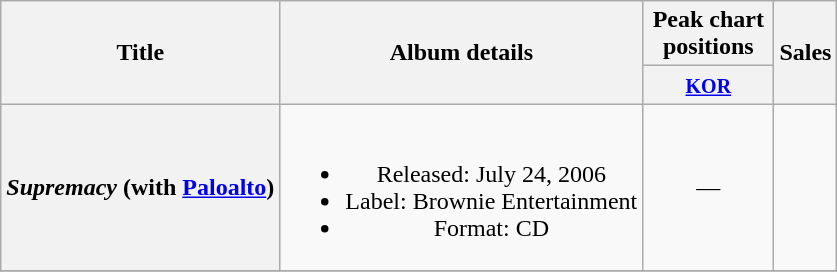<table class="wikitable plainrowheaders" style="text-align:center;">
<tr>
<th rowspan="2" scope="col">Title</th>
<th rowspan="2" scope="col">Album details</th>
<th scope="col" colspan="1" style="width:5em;">Peak chart positions</th>
<th rowspan="2" scope="col">Sales</th>
</tr>
<tr>
<th><small><a href='#'>KOR</a></small><br></th>
</tr>
<tr>
<th scope="row"><em>Supremacy</em> (with <a href='#'>Paloalto</a>)</th>
<td><br><ul><li>Released: July 24, 2006</li><li>Label: Brownie Entertainment</li><li>Format: CD</li></ul></td>
<td>—</td>
<td></td>
</tr>
<tr>
</tr>
</table>
